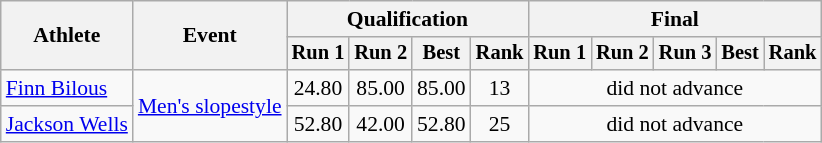<table class="wikitable" style="font-size:90%;text-align:center;">
<tr>
<th rowspan="2">Athlete</th>
<th rowspan="2">Event</th>
<th colspan="4">Qualification</th>
<th colspan="5">Final</th>
</tr>
<tr style="font-size:95%">
<th>Run 1</th>
<th>Run 2</th>
<th>Best</th>
<th>Rank</th>
<th>Run 1</th>
<th>Run 2</th>
<th>Run 3</th>
<th>Best</th>
<th>Rank</th>
</tr>
<tr>
<td style="text-align:left;"><a href='#'>Finn Bilous</a></td>
<td align="left" rowspan=2><a href='#'>Men's slopestyle</a></td>
<td>24.80</td>
<td>85.00</td>
<td>85.00</td>
<td>13</td>
<td colspan=5>did not advance</td>
</tr>
<tr>
<td style="text-align:left;"><a href='#'>Jackson Wells</a></td>
<td>52.80</td>
<td>42.00</td>
<td>52.80</td>
<td>25</td>
<td colspan=5>did not advance</td>
</tr>
</table>
